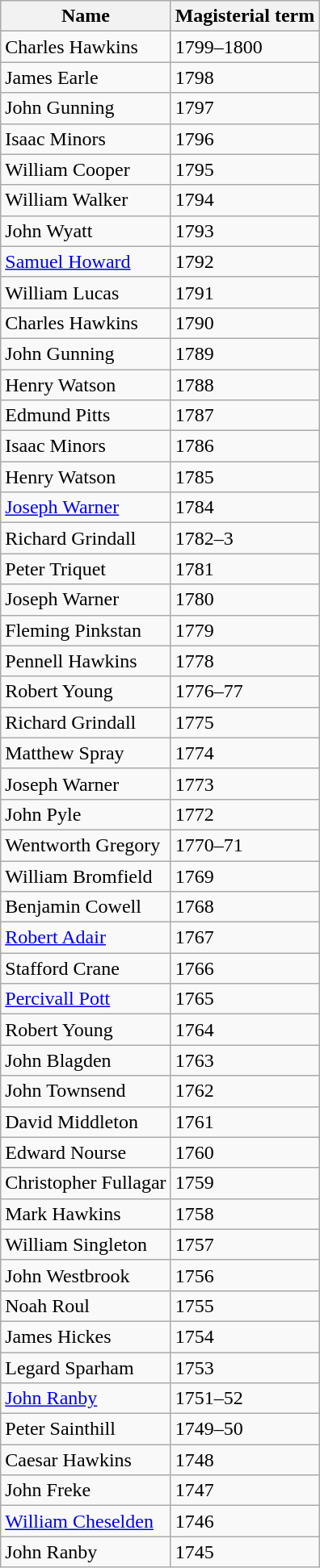<table class="wikitable">
<tr>
<th>Name</th>
<th>Magisterial term</th>
</tr>
<tr>
<td>Charles Hawkins</td>
<td>1799–1800</td>
</tr>
<tr>
<td>James Earle</td>
<td>1798</td>
</tr>
<tr>
<td>John Gunning</td>
<td>1797</td>
</tr>
<tr>
<td>Isaac Minors</td>
<td>1796</td>
</tr>
<tr>
<td>William Cooper</td>
<td>1795</td>
</tr>
<tr>
<td>William Walker</td>
<td>1794</td>
</tr>
<tr>
<td>John Wyatt</td>
<td>1793</td>
</tr>
<tr>
<td><a href='#'>Samuel Howard</a></td>
<td>1792</td>
</tr>
<tr>
<td>William Lucas</td>
<td>1791</td>
</tr>
<tr>
<td>Charles Hawkins</td>
<td>1790</td>
</tr>
<tr>
<td>John Gunning</td>
<td>1789</td>
</tr>
<tr>
<td>Henry Watson</td>
<td>1788</td>
</tr>
<tr>
<td>Edmund Pitts</td>
<td>1787</td>
</tr>
<tr>
<td>Isaac Minors</td>
<td>1786</td>
</tr>
<tr>
<td>Henry Watson</td>
<td>1785</td>
</tr>
<tr>
<td><a href='#'>Joseph Warner</a></td>
<td>1784</td>
</tr>
<tr>
<td>Richard Grindall</td>
<td>1782–3</td>
</tr>
<tr>
<td>Peter Triquet</td>
<td>1781</td>
</tr>
<tr>
<td>Joseph Warner</td>
<td>1780</td>
</tr>
<tr>
<td>Fleming Pinkstan</td>
<td>1779</td>
</tr>
<tr>
<td>Pennell Hawkins</td>
<td>1778</td>
</tr>
<tr>
<td>Robert Young</td>
<td>1776–77</td>
</tr>
<tr>
<td>Richard Grindall</td>
<td>1775</td>
</tr>
<tr>
<td>Matthew Spray</td>
<td>1774</td>
</tr>
<tr>
<td>Joseph Warner</td>
<td>1773</td>
</tr>
<tr>
<td>John Pyle</td>
<td>1772</td>
</tr>
<tr>
<td>Wentworth Gregory</td>
<td>1770–71</td>
</tr>
<tr>
<td>William Bromfield</td>
<td>1769</td>
</tr>
<tr>
<td>Benjamin Cowell</td>
<td>1768</td>
</tr>
<tr>
<td><a href='#'>Robert Adair</a></td>
<td>1767</td>
</tr>
<tr>
<td>Stafford Crane</td>
<td>1766</td>
</tr>
<tr>
<td><a href='#'>Percivall Pott</a></td>
<td>1765</td>
</tr>
<tr>
<td>Robert Young</td>
<td>1764</td>
</tr>
<tr>
<td>John Blagden</td>
<td>1763</td>
</tr>
<tr>
<td>John Townsend</td>
<td>1762</td>
</tr>
<tr>
<td>David Middleton</td>
<td>1761</td>
</tr>
<tr>
<td>Edward Nourse</td>
<td>1760</td>
</tr>
<tr>
<td>Christopher Fullagar</td>
<td>1759</td>
</tr>
<tr>
<td>Mark Hawkins</td>
<td>1758</td>
</tr>
<tr>
<td>William Singleton</td>
<td>1757</td>
</tr>
<tr>
<td>John Westbrook</td>
<td>1756</td>
</tr>
<tr>
<td>Noah Roul</td>
<td>1755</td>
</tr>
<tr>
<td>James Hickes</td>
<td>1754</td>
</tr>
<tr>
<td>Legard Sparham</td>
<td>1753</td>
</tr>
<tr>
<td><a href='#'>John Ranby</a></td>
<td>1751–52</td>
</tr>
<tr>
<td>Peter Sainthill</td>
<td>1749–50</td>
</tr>
<tr>
<td>Caesar Hawkins</td>
<td>1748</td>
</tr>
<tr>
<td>John Freke</td>
<td>1747</td>
</tr>
<tr>
<td><a href='#'>William Cheselden</a></td>
<td>1746</td>
</tr>
<tr>
<td>John Ranby</td>
<td>1745</td>
</tr>
</table>
